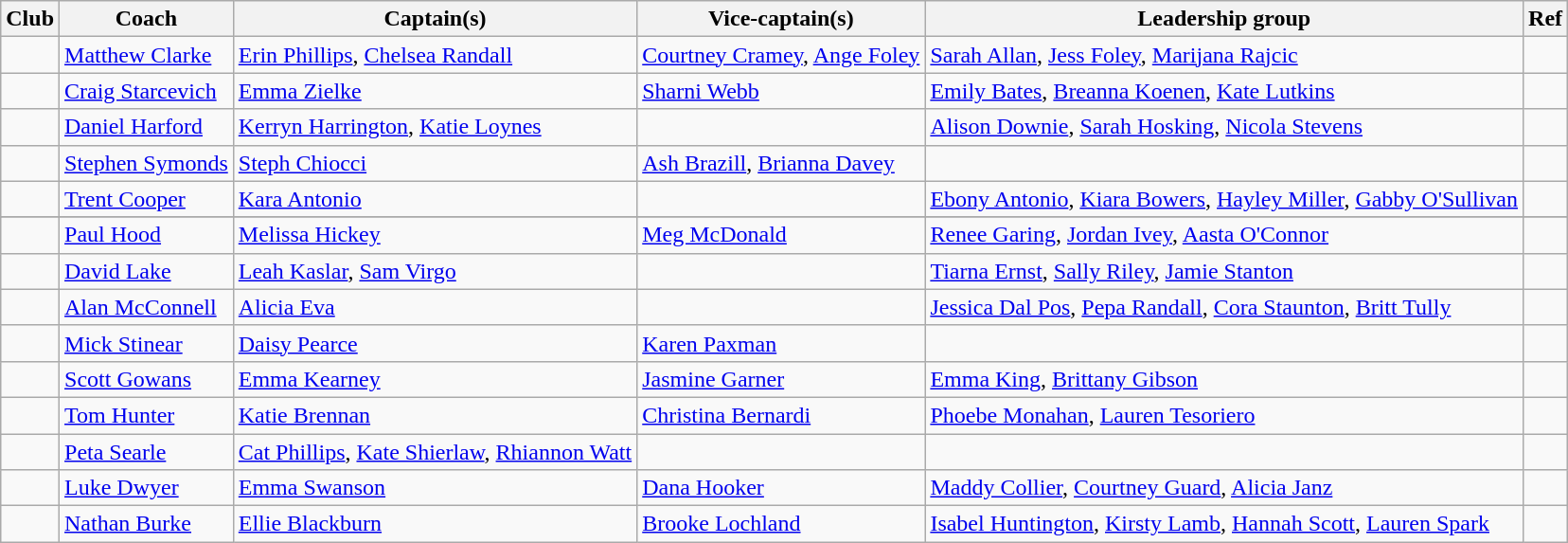<table class="wikitable" style="font-size:100%;">
<tr>
<th>Club</th>
<th>Coach</th>
<th>Captain(s)</th>
<th>Vice-captain(s)</th>
<th>Leadership group</th>
<th>Ref</th>
</tr>
<tr>
<td></td>
<td><a href='#'>Matthew Clarke</a></td>
<td><a href='#'>Erin Phillips</a>, <a href='#'>Chelsea Randall</a></td>
<td><a href='#'>Courtney Cramey</a>, <a href='#'>Ange Foley</a></td>
<td><a href='#'>Sarah Allan</a>, <a href='#'>Jess Foley</a>, <a href='#'>Marijana Rajcic</a></td>
<td></td>
</tr>
<tr>
<td></td>
<td><a href='#'>Craig Starcevich</a></td>
<td><a href='#'>Emma Zielke</a></td>
<td><a href='#'>Sharni Webb</a></td>
<td><a href='#'>Emily Bates</a>, <a href='#'>Breanna Koenen</a>, <a href='#'>Kate Lutkins</a></td>
<td></td>
</tr>
<tr>
<td></td>
<td><a href='#'>Daniel Harford</a></td>
<td><a href='#'>Kerryn Harrington</a>, <a href='#'>Katie Loynes</a></td>
<td></td>
<td><a href='#'>Alison Downie</a>, <a href='#'>Sarah Hosking</a>, <a href='#'>Nicola Stevens</a></td>
<td></td>
</tr>
<tr>
<td></td>
<td><a href='#'>Stephen Symonds</a></td>
<td><a href='#'>Steph Chiocci</a></td>
<td><a href='#'>Ash Brazill</a>, <a href='#'>Brianna Davey</a></td>
<td></td>
<td></td>
</tr>
<tr>
<td></td>
<td><a href='#'>Trent Cooper</a></td>
<td><a href='#'>Kara Antonio</a></td>
<td></td>
<td><a href='#'>Ebony Antonio</a>, <a href='#'>Kiara Bowers</a>, <a href='#'>Hayley Miller</a>, <a href='#'>Gabby O'Sullivan</a></td>
<td></td>
</tr>
<tr>
</tr>
<tr>
<td></td>
<td><a href='#'>Paul Hood</a></td>
<td><a href='#'>Melissa Hickey</a></td>
<td><a href='#'>Meg McDonald</a></td>
<td><a href='#'>Renee Garing</a>, <a href='#'>Jordan Ivey</a>, <a href='#'>Aasta O'Connor</a></td>
<td></td>
</tr>
<tr>
<td></td>
<td><a href='#'>David Lake</a></td>
<td><a href='#'>Leah Kaslar</a>, <a href='#'>Sam Virgo</a></td>
<td></td>
<td><a href='#'>Tiarna Ernst</a>, <a href='#'>Sally Riley</a>, <a href='#'>Jamie Stanton</a></td>
<td></td>
</tr>
<tr>
<td></td>
<td><a href='#'>Alan McConnell</a></td>
<td><a href='#'>Alicia Eva</a></td>
<td></td>
<td><a href='#'>Jessica Dal Pos</a>, <a href='#'>Pepa Randall</a>, <a href='#'>Cora Staunton</a>, <a href='#'>Britt Tully</a></td>
<td></td>
</tr>
<tr>
<td></td>
<td><a href='#'>Mick Stinear</a></td>
<td><a href='#'>Daisy Pearce</a></td>
<td><a href='#'>Karen Paxman</a></td>
<td></td>
<td></td>
</tr>
<tr>
<td></td>
<td><a href='#'>Scott Gowans</a></td>
<td><a href='#'>Emma Kearney</a></td>
<td><a href='#'>Jasmine Garner</a></td>
<td><a href='#'>Emma King</a>, <a href='#'>Brittany Gibson</a></td>
<td></td>
</tr>
<tr>
<td></td>
<td><a href='#'>Tom Hunter</a></td>
<td><a href='#'>Katie Brennan</a></td>
<td><a href='#'>Christina Bernardi</a></td>
<td><a href='#'>Phoebe Monahan</a>, <a href='#'>Lauren Tesoriero</a></td>
<td></td>
</tr>
<tr>
<td></td>
<td><a href='#'>Peta Searle</a></td>
<td><a href='#'>Cat Phillips</a>, <a href='#'>Kate Shierlaw</a>, <a href='#'>Rhiannon Watt</a></td>
<td></td>
<td></td>
<td></td>
</tr>
<tr>
<td></td>
<td><a href='#'>Luke Dwyer</a></td>
<td><a href='#'>Emma Swanson</a></td>
<td><a href='#'>Dana Hooker</a></td>
<td><a href='#'>Maddy Collier</a>, <a href='#'>Courtney Guard</a>, <a href='#'>Alicia Janz</a></td>
<td></td>
</tr>
<tr>
<td></td>
<td><a href='#'>Nathan Burke</a></td>
<td><a href='#'>Ellie Blackburn</a></td>
<td><a href='#'>Brooke Lochland</a></td>
<td><a href='#'>Isabel Huntington</a>, <a href='#'>Kirsty Lamb</a>, <a href='#'>Hannah Scott</a>, <a href='#'>Lauren Spark</a></td>
<td></td>
</tr>
</table>
